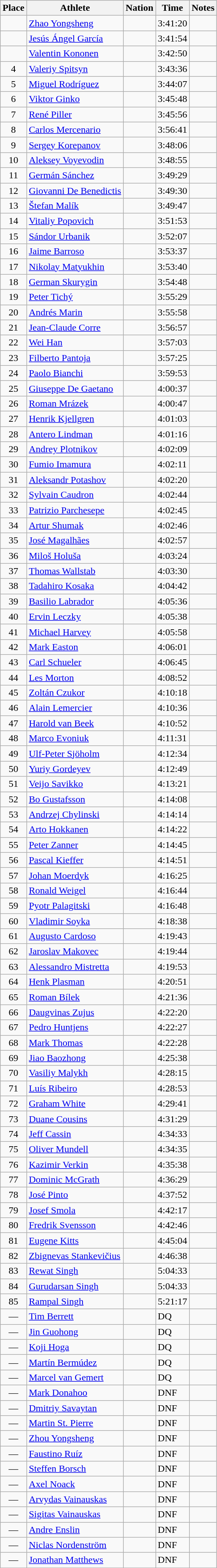<table class=wikitable>
<tr>
<th>Place</th>
<th>Athlete</th>
<th>Nation</th>
<th>Time</th>
<th>Notes</th>
</tr>
<tr>
<td align=center></td>
<td><a href='#'>Zhao Yongsheng</a></td>
<td></td>
<td>3:41:20</td>
<td> </td>
</tr>
<tr>
<td align=center></td>
<td><a href='#'>Jesús Ángel García</a></td>
<td></td>
<td>3:41:54</td>
<td> </td>
</tr>
<tr>
<td align=center></td>
<td><a href='#'>Valentin Kononen</a></td>
<td></td>
<td>3:42:50</td>
<td> </td>
</tr>
<tr>
<td align=center>4</td>
<td><a href='#'>Valeriy Spitsyn</a></td>
<td></td>
<td>3:43:36</td>
<td> </td>
</tr>
<tr>
<td align=center>5</td>
<td><a href='#'>Miguel Rodríguez</a></td>
<td></td>
<td>3:44:07</td>
<td> </td>
</tr>
<tr>
<td align=center>6</td>
<td><a href='#'>Viktor Ginko</a></td>
<td></td>
<td>3:45:48</td>
<td> </td>
</tr>
<tr>
<td align=center>7</td>
<td><a href='#'>René Piller</a></td>
<td></td>
<td>3:45:56</td>
<td> </td>
</tr>
<tr>
<td align=center>8</td>
<td><a href='#'>Carlos Mercenario</a></td>
<td></td>
<td>3:56:41</td>
<td> </td>
</tr>
<tr>
<td align=center>9</td>
<td><a href='#'>Sergey Korepanov</a></td>
<td></td>
<td>3:48:06</td>
<td> </td>
</tr>
<tr>
<td align=center>10</td>
<td><a href='#'>Aleksey Voyevodin</a></td>
<td></td>
<td>3:48:55</td>
<td> </td>
</tr>
<tr>
<td align=center>11</td>
<td><a href='#'>Germán Sánchez</a></td>
<td></td>
<td>3:49:29</td>
<td> </td>
</tr>
<tr>
<td align=center>12</td>
<td><a href='#'>Giovanni De Benedictis</a></td>
<td></td>
<td>3:49:30</td>
<td> </td>
</tr>
<tr>
<td align=center>13</td>
<td><a href='#'>Štefan Malík</a></td>
<td></td>
<td>3:49:47</td>
<td> </td>
</tr>
<tr>
<td align=center>14</td>
<td><a href='#'>Vitaliy Popovich</a></td>
<td></td>
<td>3:51:53</td>
<td> </td>
</tr>
<tr>
<td align=center>15</td>
<td><a href='#'>Sándor Urbanik</a></td>
<td></td>
<td>3:52:07</td>
<td> </td>
</tr>
<tr>
<td align=center>16</td>
<td><a href='#'>Jaime Barroso</a></td>
<td></td>
<td>3:53:37</td>
<td> </td>
</tr>
<tr>
<td align=center>17</td>
<td><a href='#'>Nikolay Matyukhin</a></td>
<td></td>
<td>3:53:40</td>
<td> </td>
</tr>
<tr>
<td align=center>18</td>
<td><a href='#'>German Skurygin</a></td>
<td></td>
<td>3:54:48</td>
<td> </td>
</tr>
<tr>
<td align=center>19</td>
<td><a href='#'>Peter Tichý</a></td>
<td></td>
<td>3:55:29</td>
<td> </td>
</tr>
<tr>
<td align=center>20</td>
<td><a href='#'>Andrés Marin</a></td>
<td></td>
<td>3:55:58</td>
<td> </td>
</tr>
<tr>
<td align=center>21</td>
<td><a href='#'>Jean-Claude Corre</a></td>
<td></td>
<td>3:56:57</td>
<td></td>
</tr>
<tr>
<td align=center>22</td>
<td><a href='#'>Wei Han</a></td>
<td></td>
<td>3:57:03</td>
<td></td>
</tr>
<tr>
<td align=center>23</td>
<td><a href='#'>Filberto Pantoja</a></td>
<td></td>
<td>3:57:25</td>
<td></td>
</tr>
<tr>
<td align=center>24</td>
<td><a href='#'>Paolo Bianchi</a></td>
<td></td>
<td>3:59:53</td>
<td></td>
</tr>
<tr>
<td align=center>25</td>
<td><a href='#'>Giuseppe De Gaetano</a></td>
<td></td>
<td>4:00:37</td>
<td></td>
</tr>
<tr>
<td align=center>26</td>
<td><a href='#'>Roman Mrázek</a></td>
<td></td>
<td>4:00:47</td>
<td></td>
</tr>
<tr>
<td align=center>27</td>
<td><a href='#'>Henrik Kjellgren</a></td>
<td></td>
<td>4:01:03</td>
<td></td>
</tr>
<tr>
<td align=center>28</td>
<td><a href='#'>Antero Lindman</a></td>
<td></td>
<td>4:01:16</td>
<td></td>
</tr>
<tr>
<td align=center>29</td>
<td><a href='#'>Andrey Plotnikov</a></td>
<td></td>
<td>4:02:09</td>
<td></td>
</tr>
<tr>
<td align=center>30</td>
<td><a href='#'>Fumio Imamura</a></td>
<td></td>
<td>4:02:11</td>
<td></td>
</tr>
<tr>
<td align=center>31</td>
<td><a href='#'>Aleksandr Potashov</a></td>
<td></td>
<td>4:02:20</td>
<td></td>
</tr>
<tr>
<td align=center>32</td>
<td><a href='#'>Sylvain Caudron</a></td>
<td></td>
<td>4:02:44</td>
<td></td>
</tr>
<tr>
<td align=center>33</td>
<td><a href='#'>Patrizio Parchesepe</a></td>
<td></td>
<td>4:02:45</td>
<td></td>
</tr>
<tr>
<td align=center>34</td>
<td><a href='#'>Artur Shumak</a></td>
<td></td>
<td>4:02:46</td>
<td></td>
</tr>
<tr>
<td align=center>35</td>
<td><a href='#'>José Magalhães</a></td>
<td></td>
<td>4:02:57</td>
<td></td>
</tr>
<tr>
<td align=center>36</td>
<td><a href='#'>Miloš Holuša</a></td>
<td></td>
<td>4:03:24</td>
<td></td>
</tr>
<tr>
<td align=center>37</td>
<td><a href='#'>Thomas Wallstab</a></td>
<td></td>
<td>4:03:30</td>
<td></td>
</tr>
<tr>
<td align=center>38</td>
<td><a href='#'>Tadahiro Kosaka</a></td>
<td></td>
<td>4:04:42</td>
<td></td>
</tr>
<tr>
<td align=center>39</td>
<td><a href='#'>Basilio Labrador</a></td>
<td></td>
<td>4:05:36</td>
<td></td>
</tr>
<tr>
<td align=center>40</td>
<td><a href='#'>Ervin Leczky</a></td>
<td></td>
<td>4:05:38</td>
<td></td>
</tr>
<tr>
<td align=center>41</td>
<td><a href='#'>Michael Harvey</a></td>
<td></td>
<td>4:05:58</td>
<td></td>
</tr>
<tr>
<td align=center>42</td>
<td><a href='#'>Mark Easton</a></td>
<td></td>
<td>4:06:01</td>
<td></td>
</tr>
<tr>
<td align=center>43</td>
<td><a href='#'>Carl Schueler</a></td>
<td></td>
<td>4:06:45</td>
<td></td>
</tr>
<tr>
<td align=center>44</td>
<td><a href='#'>Les Morton</a></td>
<td></td>
<td>4:08:52</td>
<td></td>
</tr>
<tr>
<td align=center>45</td>
<td><a href='#'>Zoltán Czukor</a></td>
<td></td>
<td>4:10:18</td>
<td></td>
</tr>
<tr>
<td align=center>46</td>
<td><a href='#'>Alain Lemercier</a></td>
<td></td>
<td>4:10:36</td>
<td></td>
</tr>
<tr>
<td align=center>47</td>
<td><a href='#'>Harold van Beek</a></td>
<td></td>
<td>4:10:52</td>
<td></td>
</tr>
<tr>
<td align=center>48</td>
<td><a href='#'>Marco Evoniuk</a></td>
<td></td>
<td>4:11:31</td>
<td></td>
</tr>
<tr>
<td align=center>49</td>
<td><a href='#'>Ulf-Peter Sjöholm</a></td>
<td></td>
<td>4:12:34</td>
<td></td>
</tr>
<tr>
<td align=center>50</td>
<td><a href='#'>Yuriy Gordeyev</a></td>
<td></td>
<td>4:12:49</td>
<td></td>
</tr>
<tr>
<td align=center>51</td>
<td><a href='#'>Veijo Savikko</a></td>
<td></td>
<td>4:13:21</td>
<td></td>
</tr>
<tr>
<td align=center>52</td>
<td><a href='#'>Bo Gustafsson</a></td>
<td></td>
<td>4:14:08</td>
<td></td>
</tr>
<tr>
<td align=center>53</td>
<td><a href='#'>Andrzej Chylinski</a></td>
<td></td>
<td>4:14:14</td>
<td></td>
</tr>
<tr>
<td align=center>54</td>
<td><a href='#'>Arto Hokkanen</a></td>
<td></td>
<td>4:14:22</td>
<td></td>
</tr>
<tr>
<td align=center>55</td>
<td><a href='#'>Peter Zanner</a></td>
<td></td>
<td>4:14:45</td>
<td></td>
</tr>
<tr>
<td align=center>56</td>
<td><a href='#'>Pascal Kieffer</a></td>
<td></td>
<td>4:14:51</td>
<td></td>
</tr>
<tr>
<td align=center>57</td>
<td><a href='#'>Johan Moerdyk</a></td>
<td></td>
<td>4:16:25</td>
<td></td>
</tr>
<tr>
<td align=center>58</td>
<td><a href='#'>Ronald Weigel</a></td>
<td></td>
<td>4:16:44</td>
<td></td>
</tr>
<tr>
<td align=center>59</td>
<td><a href='#'>Pyotr Palagitski</a></td>
<td></td>
<td>4:16:48</td>
<td></td>
</tr>
<tr>
<td align=center>60</td>
<td><a href='#'>Vladimir Soyka</a></td>
<td></td>
<td>4:18:38</td>
<td></td>
</tr>
<tr>
<td align=center>61</td>
<td><a href='#'>Augusto Cardoso</a></td>
<td></td>
<td>4:19:43</td>
<td></td>
</tr>
<tr>
<td align=center>62</td>
<td><a href='#'>Jaroslav Makovec</a></td>
<td></td>
<td>4:19:44</td>
<td></td>
</tr>
<tr>
<td align=center>63</td>
<td><a href='#'>Alessandro Mistretta</a></td>
<td></td>
<td>4:19:53</td>
<td></td>
</tr>
<tr>
<td align=center>64</td>
<td><a href='#'>Henk Plasman</a></td>
<td></td>
<td>4:20:51</td>
<td></td>
</tr>
<tr>
<td align=center>65</td>
<td><a href='#'>Roman Bílek</a></td>
<td></td>
<td>4:21:36</td>
<td></td>
</tr>
<tr>
<td align=center>66</td>
<td><a href='#'>Daugvinas Zujus</a></td>
<td></td>
<td>4:22:20</td>
<td></td>
</tr>
<tr>
<td align=center>67</td>
<td><a href='#'>Pedro Huntjens</a></td>
<td></td>
<td>4:22:27</td>
<td></td>
</tr>
<tr>
<td align=center>68</td>
<td><a href='#'>Mark Thomas</a></td>
<td></td>
<td>4:22:28</td>
<td></td>
</tr>
<tr>
<td align=center>69</td>
<td><a href='#'>Jiao Baozhong</a></td>
<td></td>
<td>4:25:38</td>
<td></td>
</tr>
<tr>
<td align=center>70</td>
<td><a href='#'>Vasiliy Malykh</a></td>
<td></td>
<td>4:28:15</td>
<td></td>
</tr>
<tr>
<td align=center>71</td>
<td><a href='#'>Luís Ribeiro</a></td>
<td></td>
<td>4:28:53</td>
<td></td>
</tr>
<tr>
<td align=center>72</td>
<td><a href='#'>Graham White</a></td>
<td></td>
<td>4:29:41</td>
<td></td>
</tr>
<tr>
<td align=center>73</td>
<td><a href='#'>Duane Cousins</a></td>
<td></td>
<td>4:31:29</td>
<td></td>
</tr>
<tr>
<td align=center>74</td>
<td><a href='#'>Jeff Cassin</a></td>
<td></td>
<td>4:34:33</td>
<td></td>
</tr>
<tr>
<td align=center>75</td>
<td><a href='#'>Oliver Mundell</a></td>
<td></td>
<td>4:34:35</td>
<td></td>
</tr>
<tr>
<td align=center>76</td>
<td><a href='#'>Kazimir Verkin</a></td>
<td></td>
<td>4:35:38</td>
<td></td>
</tr>
<tr>
<td align=center>77</td>
<td><a href='#'>Dominic McGrath</a></td>
<td></td>
<td>4:36:29</td>
<td></td>
</tr>
<tr>
<td align=center>78</td>
<td><a href='#'>José Pinto</a></td>
<td></td>
<td>4:37:52</td>
<td></td>
</tr>
<tr>
<td align=center>79</td>
<td><a href='#'>Josef Smola</a></td>
<td></td>
<td>4:42:17</td>
<td></td>
</tr>
<tr>
<td align=center>80</td>
<td><a href='#'>Fredrik Svensson</a></td>
<td></td>
<td>4:42:46</td>
<td></td>
</tr>
<tr>
<td align=center>81</td>
<td><a href='#'>Eugene Kitts</a></td>
<td></td>
<td>4:45:04</td>
<td></td>
</tr>
<tr>
<td align=center>82</td>
<td><a href='#'>Zbignevas Stankevičius</a></td>
<td></td>
<td>4:46:38</td>
<td></td>
</tr>
<tr>
<td align=center>83</td>
<td><a href='#'>Rewat Singh</a></td>
<td></td>
<td>5:04:33</td>
<td></td>
</tr>
<tr>
<td align=center>84</td>
<td><a href='#'>Gurudarsan Singh</a></td>
<td></td>
<td>5:04:33</td>
<td></td>
</tr>
<tr>
<td align=center>85</td>
<td><a href='#'>Rampal Singh</a></td>
<td></td>
<td>5:21:17</td>
<td></td>
</tr>
<tr>
<td align=center>—</td>
<td><a href='#'>Tim Berrett</a></td>
<td></td>
<td>DQ</td>
<td></td>
</tr>
<tr>
<td align=center>—</td>
<td><a href='#'>Jin Guohong</a></td>
<td></td>
<td>DQ</td>
<td></td>
</tr>
<tr>
<td align=center>—</td>
<td><a href='#'>Koji Hoga</a></td>
<td></td>
<td>DQ</td>
<td></td>
</tr>
<tr>
<td align=center>—</td>
<td><a href='#'>Martín Bermúdez</a></td>
<td></td>
<td>DQ</td>
<td></td>
</tr>
<tr>
<td align=center>—</td>
<td><a href='#'>Marcel van Gemert</a></td>
<td></td>
<td>DQ</td>
<td></td>
</tr>
<tr>
<td align=center>—</td>
<td><a href='#'>Mark Donahoo</a></td>
<td></td>
<td>DNF</td>
<td></td>
</tr>
<tr>
<td align=center>—</td>
<td><a href='#'>Dmitriy Savaytan</a></td>
<td></td>
<td>DNF</td>
<td></td>
</tr>
<tr>
<td align=center>—</td>
<td><a href='#'>Martin St. Pierre</a></td>
<td></td>
<td>DNF</td>
<td></td>
</tr>
<tr>
<td align=center>—</td>
<td><a href='#'>Zhou Yongsheng</a></td>
<td></td>
<td>DNF</td>
<td></td>
</tr>
<tr>
<td align=center>—</td>
<td><a href='#'>Faustino Ruíz</a></td>
<td></td>
<td>DNF</td>
<td></td>
</tr>
<tr>
<td align=center>—</td>
<td><a href='#'>Steffen Borsch</a></td>
<td></td>
<td>DNF</td>
<td></td>
</tr>
<tr>
<td align=center>—</td>
<td><a href='#'>Axel Noack</a></td>
<td></td>
<td>DNF</td>
<td></td>
</tr>
<tr>
<td align=center>—</td>
<td><a href='#'>Arvydas Vainauskas</a></td>
<td></td>
<td>DNF</td>
<td></td>
</tr>
<tr>
<td align=center>—</td>
<td><a href='#'>Sigitas Vainauskas</a></td>
<td></td>
<td>DNF</td>
<td></td>
</tr>
<tr>
<td align=center>—</td>
<td><a href='#'>Andre Enslin</a></td>
<td></td>
<td>DNF</td>
<td></td>
</tr>
<tr>
<td align=center>—</td>
<td><a href='#'>Niclas Nordenström</a></td>
<td></td>
<td>DNF</td>
<td></td>
</tr>
<tr>
<td align=center>—</td>
<td><a href='#'>Jonathan Matthews</a></td>
<td></td>
<td>DNF</td>
<td></td>
</tr>
</table>
